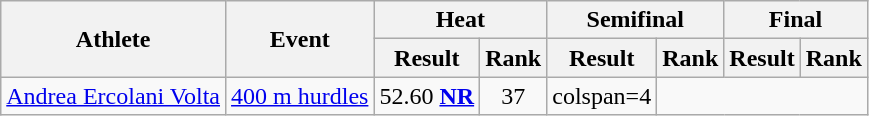<table class="wikitable">
<tr>
<th rowspan="2">Athlete</th>
<th rowspan="2">Event</th>
<th colspan="2">Heat</th>
<th colspan="2">Semifinal</th>
<th colspan="2">Final</th>
</tr>
<tr>
<th>Result</th>
<th>Rank</th>
<th>Result</th>
<th>Rank</th>
<th>Result</th>
<th>Rank</th>
</tr>
<tr style=text-align:center>
<td style=text-align:left><a href='#'>Andrea Ercolani Volta</a></td>
<td style=text-align:left><a href='#'>400 m hurdles</a></td>
<td>52.60 <strong><a href='#'>NR</a></strong></td>
<td>37</td>
<td>colspan=4 </td>
</tr>
</table>
